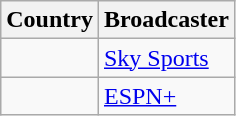<table class="wikitable">
<tr>
<th align=center>Country</th>
<th align=center>Broadcaster</th>
</tr>
<tr>
<td></td>
<td><a href='#'>Sky Sports</a></td>
</tr>
<tr>
<td></td>
<td><a href='#'>ESPN+</a></td>
</tr>
</table>
